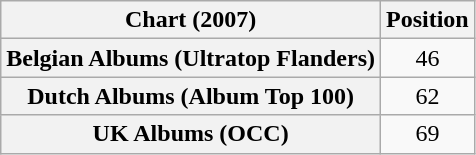<table class="wikitable sortable plainrowheaders" style="text-align:center">
<tr>
<th scope="col">Chart (2007)</th>
<th scope="col">Position</th>
</tr>
<tr>
<th scope="row">Belgian Albums (Ultratop Flanders)</th>
<td>46</td>
</tr>
<tr>
<th scope="row">Dutch Albums (Album Top 100)</th>
<td>62</td>
</tr>
<tr>
<th scope="row">UK Albums (OCC)</th>
<td>69</td>
</tr>
</table>
